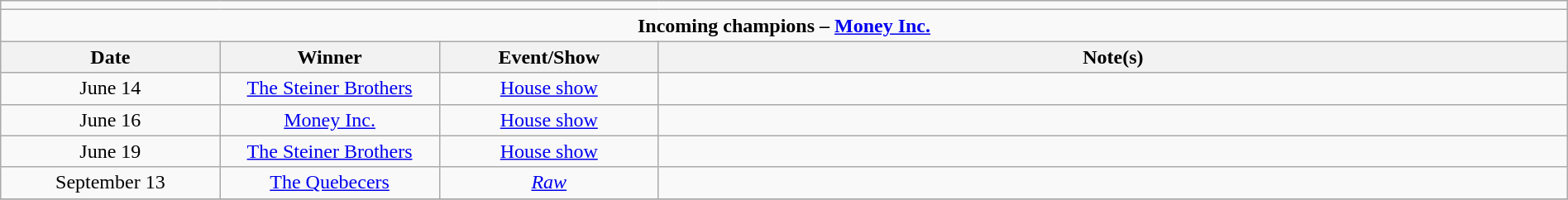<table class="wikitable" style="text-align:center; width:100%;">
<tr>
<td colspan="5"></td>
</tr>
<tr>
<td colspan="5"><strong>Incoming champions – <a href='#'>Money Inc.</a> </strong></td>
</tr>
<tr>
<th width=14%>Date</th>
<th width=14%>Winner</th>
<th width=14%>Event/Show</th>
<th width=58%>Note(s)</th>
</tr>
<tr>
<td>June 14</td>
<td><a href='#'>The Steiner Brothers</a><br></td>
<td><a href='#'>House show</a></td>
<td align=left></td>
</tr>
<tr>
<td>June 16</td>
<td><a href='#'>Money Inc.</a><br></td>
<td><a href='#'>House show</a></td>
<td align=left></td>
</tr>
<tr>
<td>June 19</td>
<td><a href='#'>The Steiner Brothers</a><br></td>
<td><a href='#'>House show</a></td>
<td align=left></td>
</tr>
<tr>
<td>September 13</td>
<td><a href='#'>The Quebecers</a><br></td>
<td><em><a href='#'>Raw</a></em></td>
<td align=left></td>
</tr>
<tr>
</tr>
</table>
